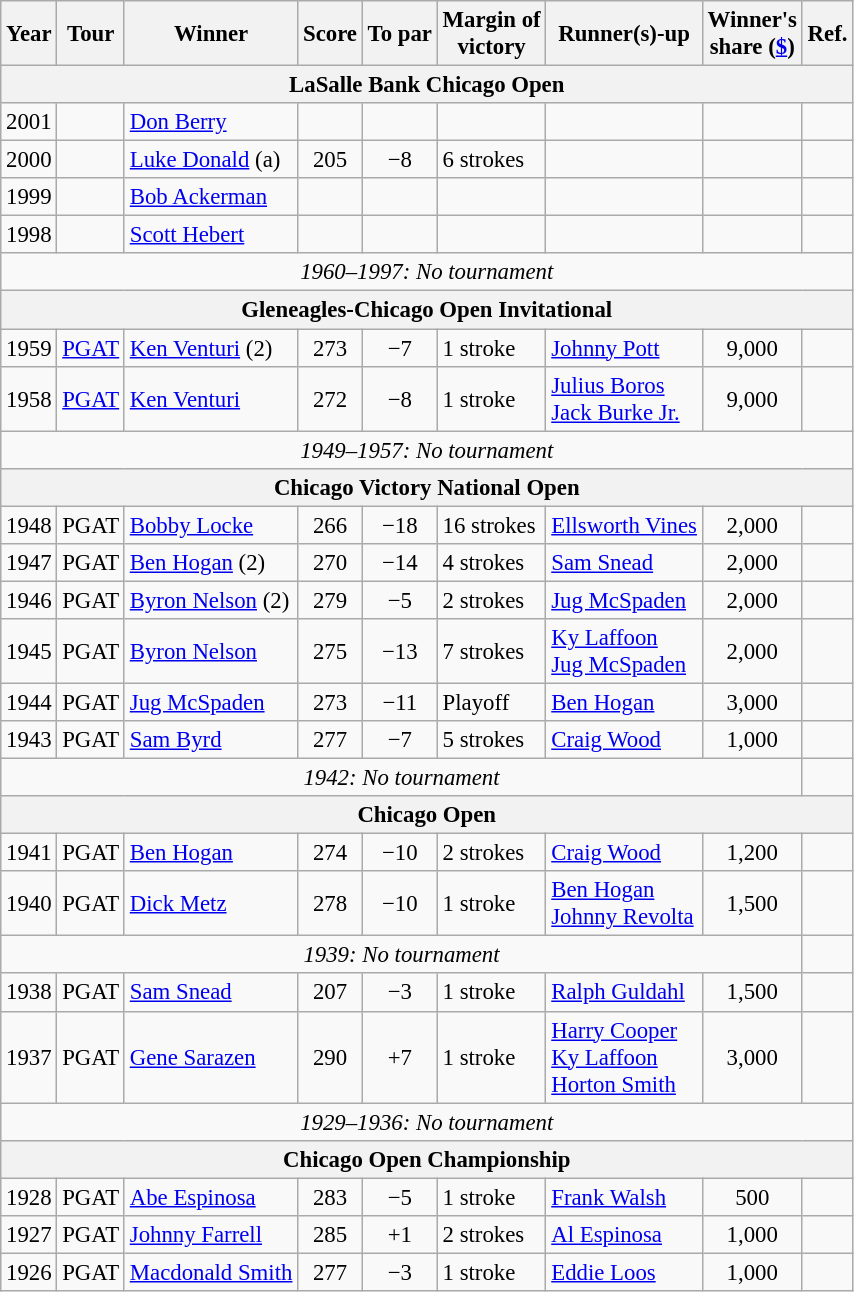<table class="wikitable" style="font-size:95%">
<tr>
<th>Year</th>
<th>Tour</th>
<th>Winner</th>
<th>Score</th>
<th>To par</th>
<th>Margin of<br>victory</th>
<th>Runner(s)-up</th>
<th>Winner's<br>share (<a href='#'>$</a>)</th>
<th>Ref.</th>
</tr>
<tr>
<th colspan=9>LaSalle Bank Chicago Open</th>
</tr>
<tr>
<td>2001</td>
<td></td>
<td> <a href='#'>Don Berry</a></td>
<td align=center></td>
<td align=center></td>
<td></td>
<td></td>
<td align=center></td>
<td></td>
</tr>
<tr>
<td>2000</td>
<td></td>
<td> <a href='#'>Luke Donald</a> (a)</td>
<td align=center>205</td>
<td align=center>−8</td>
<td>6 strokes</td>
<td></td>
<td align=center></td>
<td></td>
</tr>
<tr>
<td>1999</td>
<td></td>
<td> <a href='#'>Bob Ackerman</a></td>
<td align=center></td>
<td align=center></td>
<td></td>
<td></td>
<td align=center></td>
<td></td>
</tr>
<tr>
<td>1998</td>
<td></td>
<td> <a href='#'>Scott Hebert</a></td>
<td align=center></td>
<td align=center></td>
<td></td>
<td></td>
<td align=center></td>
<td></td>
</tr>
<tr>
<td align=center colspan=9><em>1960–1997: No tournament</em></td>
</tr>
<tr>
<th colspan=9>Gleneagles-Chicago Open Invitational</th>
</tr>
<tr>
<td>1959</td>
<td><a href='#'>PGAT</a></td>
<td> <a href='#'>Ken Venturi</a> (2)</td>
<td align=center>273</td>
<td align=center>−7</td>
<td>1 stroke</td>
<td> <a href='#'>Johnny Pott</a></td>
<td align=center>9,000</td>
<td></td>
</tr>
<tr>
<td>1958</td>
<td><a href='#'>PGAT</a></td>
<td> <a href='#'>Ken Venturi</a></td>
<td align=center>272</td>
<td align=center>−8</td>
<td>1 stroke</td>
<td> <a href='#'>Julius Boros</a><br> <a href='#'>Jack Burke Jr.</a></td>
<td align=center>9,000</td>
<td></td>
</tr>
<tr>
<td align=center colspan=9><em>1949–1957: No tournament</em></td>
</tr>
<tr>
<th colspan=9>Chicago Victory National Open</th>
</tr>
<tr>
<td>1948</td>
<td>PGAT</td>
<td> <a href='#'>Bobby Locke</a></td>
<td align=center>266</td>
<td align=center>−18</td>
<td>16 strokes</td>
<td> <a href='#'>Ellsworth Vines</a></td>
<td align=center>2,000</td>
<td></td>
</tr>
<tr>
<td>1947</td>
<td>PGAT</td>
<td> <a href='#'>Ben Hogan</a> (2)</td>
<td align=center>270</td>
<td align=center>−14</td>
<td>4 strokes</td>
<td> <a href='#'>Sam Snead</a></td>
<td align=center>2,000</td>
<td></td>
</tr>
<tr>
<td>1946</td>
<td>PGAT</td>
<td> <a href='#'>Byron Nelson</a> (2)</td>
<td align=center>279</td>
<td align=center>−5</td>
<td>2 strokes</td>
<td> <a href='#'>Jug McSpaden</a></td>
<td align=center>2,000</td>
<td></td>
</tr>
<tr>
<td>1945</td>
<td>PGAT</td>
<td> <a href='#'>Byron Nelson</a></td>
<td align=center>275</td>
<td align=center>−13</td>
<td>7 strokes</td>
<td> <a href='#'>Ky Laffoon</a><br> <a href='#'>Jug McSpaden</a></td>
<td align=center>2,000</td>
<td></td>
</tr>
<tr>
<td>1944</td>
<td>PGAT</td>
<td> <a href='#'>Jug McSpaden</a></td>
<td align=center>273</td>
<td align=center>−11</td>
<td>Playoff</td>
<td> <a href='#'>Ben Hogan</a></td>
<td align=center>3,000</td>
<td></td>
</tr>
<tr>
<td>1943</td>
<td>PGAT</td>
<td> <a href='#'>Sam Byrd</a></td>
<td align=center>277</td>
<td align=center>−7</td>
<td>5 strokes</td>
<td> <a href='#'>Craig Wood</a></td>
<td align=center>1,000</td>
<td></td>
</tr>
<tr>
<td align=center colspan=8><em>1942: No tournament</em></td>
</tr>
<tr>
<th colspan=9>Chicago Open</th>
</tr>
<tr>
<td>1941</td>
<td>PGAT</td>
<td> <a href='#'>Ben Hogan</a></td>
<td align=center>274</td>
<td align=center>−10</td>
<td>2 strokes</td>
<td> <a href='#'>Craig Wood</a></td>
<td align=center>1,200</td>
<td></td>
</tr>
<tr>
<td>1940</td>
<td>PGAT</td>
<td> <a href='#'>Dick Metz</a></td>
<td align=center>278</td>
<td align=center>−10</td>
<td>1 stroke</td>
<td> <a href='#'>Ben Hogan</a><br> <a href='#'>Johnny Revolta</a></td>
<td align=center>1,500</td>
<td></td>
</tr>
<tr>
<td align=center colspan=8><em>1939: No tournament</em></td>
</tr>
<tr>
<td>1938</td>
<td>PGAT</td>
<td> <a href='#'>Sam Snead</a></td>
<td align=center>207</td>
<td align=center>−3</td>
<td>1 stroke</td>
<td> <a href='#'>Ralph Guldahl</a></td>
<td align=center>1,500</td>
<td></td>
</tr>
<tr>
<td>1937</td>
<td>PGAT</td>
<td> <a href='#'>Gene Sarazen</a></td>
<td align=center>290</td>
<td align=center>+7</td>
<td>1 stroke</td>
<td> <a href='#'>Harry Cooper</a><br> <a href='#'>Ky Laffoon</a><br> <a href='#'>Horton Smith</a></td>
<td align=center>3,000</td>
<td></td>
</tr>
<tr>
<td align=center colspan=9><em>1929–1936: No tournament</em></td>
</tr>
<tr>
<th colspan=9>Chicago Open Championship</th>
</tr>
<tr>
<td>1928</td>
<td>PGAT</td>
<td> <a href='#'>Abe Espinosa</a></td>
<td align=center>283</td>
<td align=center>−5</td>
<td>1 stroke</td>
<td> <a href='#'>Frank Walsh</a></td>
<td align=center>500</td>
<td></td>
</tr>
<tr>
<td>1927</td>
<td>PGAT</td>
<td> <a href='#'>Johnny Farrell</a></td>
<td align=center>285</td>
<td align=center>+1</td>
<td>2 strokes</td>
<td> <a href='#'>Al Espinosa</a></td>
<td align=center>1,000</td>
<td></td>
</tr>
<tr>
<td>1926</td>
<td>PGAT</td>
<td> <a href='#'>Macdonald Smith</a></td>
<td align=center>277</td>
<td align=center>−3</td>
<td>1 stroke</td>
<td> <a href='#'>Eddie Loos</a></td>
<td align=center>1,000</td>
<td></td>
</tr>
</table>
